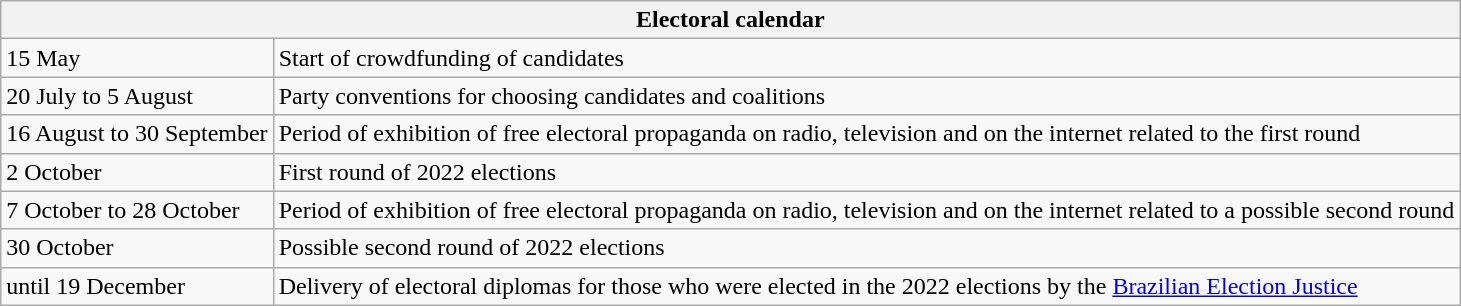<table class="wikitable">
<tr>
<th colspan="2">Electoral calendar</th>
</tr>
<tr>
<td>15 May</td>
<td>Start of crowdfunding of candidates</td>
</tr>
<tr>
<td>20 July to 5 August</td>
<td>Party conventions for choosing candidates and coalitions</td>
</tr>
<tr>
<td>16 August to 30 September</td>
<td>Period of exhibition of free electoral propaganda on radio, television and on the internet related to the first round</td>
</tr>
<tr>
<td>2 October</td>
<td>First round of 2022 elections</td>
</tr>
<tr>
<td>7 October to 28 October</td>
<td>Period of exhibition of free electoral propaganda on radio, television and on the internet related to a possible second round</td>
</tr>
<tr>
<td>30 October</td>
<td>Possible second round of 2022 elections</td>
</tr>
<tr>
<td>until 19 December</td>
<td>Delivery of electoral diplomas for those who were elected in the 2022 elections by the <a href='#'>Brazilian Election Justice</a></td>
</tr>
</table>
